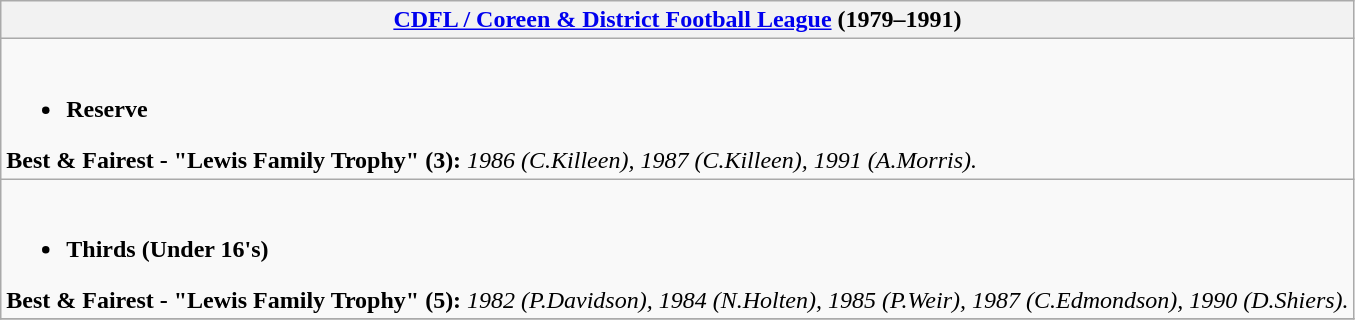<table class="wikitable collapsible collapsed">
<tr>
<th><strong><a href='#'>CDFL / Coreen & District Football League</a> (1979–1991)</strong></th>
</tr>
<tr>
<td><br><ul><li><strong>Reserve</strong></li></ul><strong>Best & Fairest - "Lewis Family Trophy" (3):</strong> <em>1986 (C.Killeen), 1987 (C.Killeen), 1991 (A.Morris).</em></td>
</tr>
<tr>
<td><br><ul><li><strong>Thirds (Under 16's)</strong></li></ul><strong>Best & Fairest - "Lewis Family Trophy" (5):</strong> <em>1982 (P.Davidson), 1984 (N.Holten), 1985 (P.Weir), 1987 (C.Edmondson), 1990 (D.Shiers).</em></td>
</tr>
<tr>
</tr>
</table>
